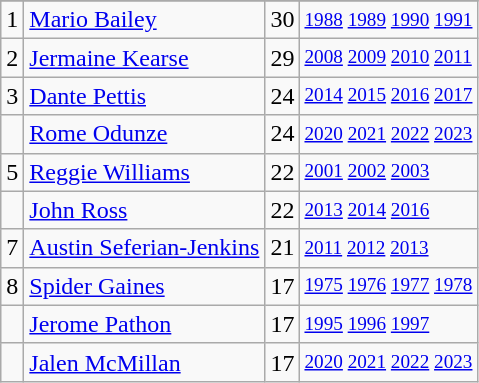<table class="wikitable">
<tr>
</tr>
<tr>
<td>1</td>
<td><a href='#'>Mario Bailey</a></td>
<td>30</td>
<td style="font-size:80%;"><a href='#'>1988</a> <a href='#'>1989</a> <a href='#'>1990</a> <a href='#'>1991</a></td>
</tr>
<tr>
<td>2</td>
<td><a href='#'>Jermaine Kearse</a></td>
<td>29</td>
<td style="font-size:80%;"><a href='#'>2008</a> <a href='#'>2009</a> <a href='#'>2010</a> <a href='#'>2011</a></td>
</tr>
<tr>
<td>3</td>
<td><a href='#'>Dante Pettis</a></td>
<td>24</td>
<td style="font-size:80%;"><a href='#'>2014</a> <a href='#'>2015</a> <a href='#'>2016</a> <a href='#'>2017</a></td>
</tr>
<tr>
<td></td>
<td><a href='#'>Rome Odunze</a></td>
<td>24</td>
<td style="font-size:80%;"><a href='#'>2020</a> <a href='#'>2021</a> <a href='#'>2022</a> <a href='#'>2023</a></td>
</tr>
<tr>
<td>5</td>
<td><a href='#'>Reggie Williams</a></td>
<td>22</td>
<td style="font-size:80%;"><a href='#'>2001</a> <a href='#'>2002</a> <a href='#'>2003</a></td>
</tr>
<tr>
<td></td>
<td><a href='#'>John Ross</a></td>
<td>22</td>
<td style="font-size:80%;"><a href='#'>2013</a> <a href='#'>2014</a> <a href='#'>2016</a></td>
</tr>
<tr>
<td>7</td>
<td><a href='#'>Austin Seferian-Jenkins</a></td>
<td>21</td>
<td style="font-size:80%;"><a href='#'>2011</a> <a href='#'>2012</a> <a href='#'>2013</a></td>
</tr>
<tr>
<td>8</td>
<td><a href='#'>Spider Gaines</a></td>
<td>17</td>
<td style="font-size:80%;"><a href='#'>1975</a> <a href='#'>1976</a> <a href='#'>1977</a> <a href='#'>1978</a></td>
</tr>
<tr>
<td></td>
<td><a href='#'>Jerome Pathon</a></td>
<td>17</td>
<td style="font-size:80%;"><a href='#'>1995</a> <a href='#'>1996</a> <a href='#'>1997</a></td>
</tr>
<tr>
<td></td>
<td><a href='#'>Jalen McMillan</a></td>
<td>17</td>
<td style="font-size:80%;"><a href='#'>2020</a> <a href='#'>2021</a> <a href='#'>2022</a> <a href='#'>2023</a></td>
</tr>
</table>
